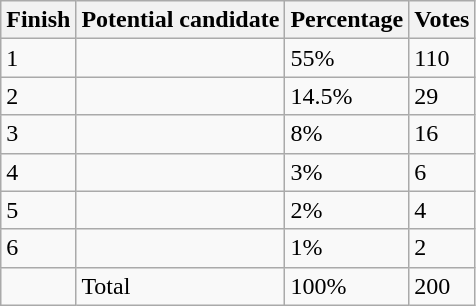<table class="wikitable sortable">
<tr>
<th>Finish</th>
<th>Potential candidate</th>
<th>Percentage</th>
<th>Votes</th>
</tr>
<tr>
<td>1</td>
<td></td>
<td>55%</td>
<td>110</td>
</tr>
<tr>
<td>2</td>
<td></td>
<td>14.5%</td>
<td>29</td>
</tr>
<tr>
<td>3</td>
<td></td>
<td>8%</td>
<td>16</td>
</tr>
<tr>
<td>4</td>
<td></td>
<td>3%</td>
<td>6</td>
</tr>
<tr>
<td>5</td>
<td></td>
<td>2%</td>
<td>4</td>
</tr>
<tr>
<td>6</td>
<td></td>
<td>1%</td>
<td>2</td>
</tr>
<tr>
<td></td>
<td>Total</td>
<td>100%</td>
<td>200</td>
</tr>
</table>
